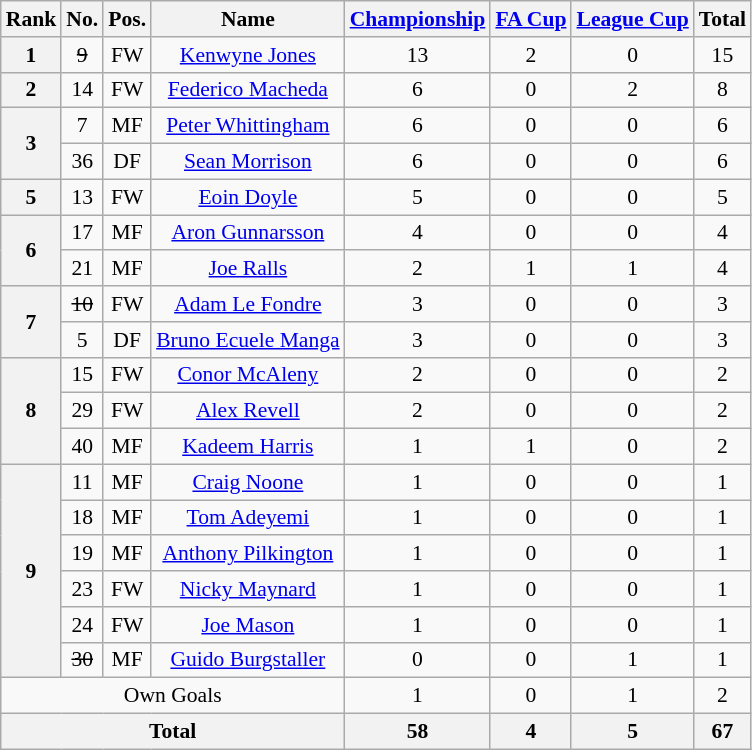<table class="wikitable" style="text-align:center; font-size:90%;">
<tr>
<th>Rank</th>
<th>No.</th>
<th>Pos.</th>
<th>Name</th>
<th><a href='#'>Championship</a></th>
<th><a href='#'>FA Cup</a></th>
<th><a href='#'>League Cup</a></th>
<th>Total</th>
</tr>
<tr>
<th>1</th>
<td><s>9</s></td>
<td>FW</td>
<td> <a href='#'>Kenwyne Jones</a></td>
<td>13</td>
<td>2</td>
<td>0</td>
<td>15</td>
</tr>
<tr>
<th>2</th>
<td>14</td>
<td>FW</td>
<td> <a href='#'>Federico Macheda</a></td>
<td>6</td>
<td>0</td>
<td>2</td>
<td>8</td>
</tr>
<tr>
<th rowspan=2>3</th>
<td>7</td>
<td>MF</td>
<td> <a href='#'>Peter Whittingham</a></td>
<td>6</td>
<td>0</td>
<td>0</td>
<td>6</td>
</tr>
<tr>
<td>36</td>
<td>DF</td>
<td> <a href='#'>Sean Morrison</a></td>
<td>6</td>
<td>0</td>
<td>0</td>
<td>6</td>
</tr>
<tr>
<th>5</th>
<td>13</td>
<td>FW</td>
<td> <a href='#'>Eoin Doyle</a></td>
<td>5</td>
<td>0</td>
<td>0</td>
<td>5</td>
</tr>
<tr>
<th rowspan=2>6</th>
<td>17</td>
<td>MF</td>
<td> <a href='#'>Aron Gunnarsson</a></td>
<td>4</td>
<td>0</td>
<td>0</td>
<td>4</td>
</tr>
<tr>
<td>21</td>
<td>MF</td>
<td> <a href='#'>Joe Ralls</a></td>
<td>2</td>
<td>1</td>
<td>1</td>
<td>4</td>
</tr>
<tr>
<th rowspan=2>7</th>
<td><s>10</s></td>
<td>FW</td>
<td> <a href='#'>Adam Le Fondre</a></td>
<td>3</td>
<td>0</td>
<td>0</td>
<td>3</td>
</tr>
<tr>
<td>5</td>
<td>DF</td>
<td> <a href='#'>Bruno Ecuele Manga</a></td>
<td>3</td>
<td>0</td>
<td>0</td>
<td>3</td>
</tr>
<tr>
<th rowspan=3>8</th>
<td>15</td>
<td>FW</td>
<td> <a href='#'>Conor McAleny</a></td>
<td>2</td>
<td>0</td>
<td>0</td>
<td>2</td>
</tr>
<tr>
<td>29</td>
<td>FW</td>
<td> <a href='#'>Alex Revell</a></td>
<td>2</td>
<td>0</td>
<td>0</td>
<td>2</td>
</tr>
<tr>
<td>40</td>
<td>MF</td>
<td> <a href='#'>Kadeem Harris</a></td>
<td>1</td>
<td>1</td>
<td>0</td>
<td>2</td>
</tr>
<tr>
<th rowspan=6>9</th>
<td>11</td>
<td>MF</td>
<td> <a href='#'>Craig Noone</a></td>
<td>1</td>
<td>0</td>
<td>0</td>
<td>1</td>
</tr>
<tr>
<td>18</td>
<td>MF</td>
<td> <a href='#'>Tom Adeyemi</a></td>
<td>1</td>
<td>0</td>
<td>0</td>
<td>1</td>
</tr>
<tr>
<td>19</td>
<td>MF</td>
<td> <a href='#'>Anthony Pilkington</a></td>
<td>1</td>
<td>0</td>
<td>0</td>
<td>1</td>
</tr>
<tr>
<td>23</td>
<td>FW</td>
<td> <a href='#'>Nicky Maynard</a></td>
<td>1</td>
<td>0</td>
<td>0</td>
<td>1</td>
</tr>
<tr>
<td>24</td>
<td>FW</td>
<td> <a href='#'>Joe Mason</a></td>
<td>1</td>
<td>0</td>
<td>0</td>
<td>1</td>
</tr>
<tr>
<td><s>30</s></td>
<td>MF</td>
<td> <a href='#'>Guido Burgstaller</a></td>
<td>0</td>
<td>0</td>
<td>1</td>
<td>1</td>
</tr>
<tr>
<td colspan=4>Own Goals</td>
<td>1</td>
<td>0</td>
<td>1</td>
<td>2</td>
</tr>
<tr>
<th colspan=4>Total</th>
<th>58</th>
<th>4</th>
<th>5</th>
<th>67</th>
</tr>
</table>
